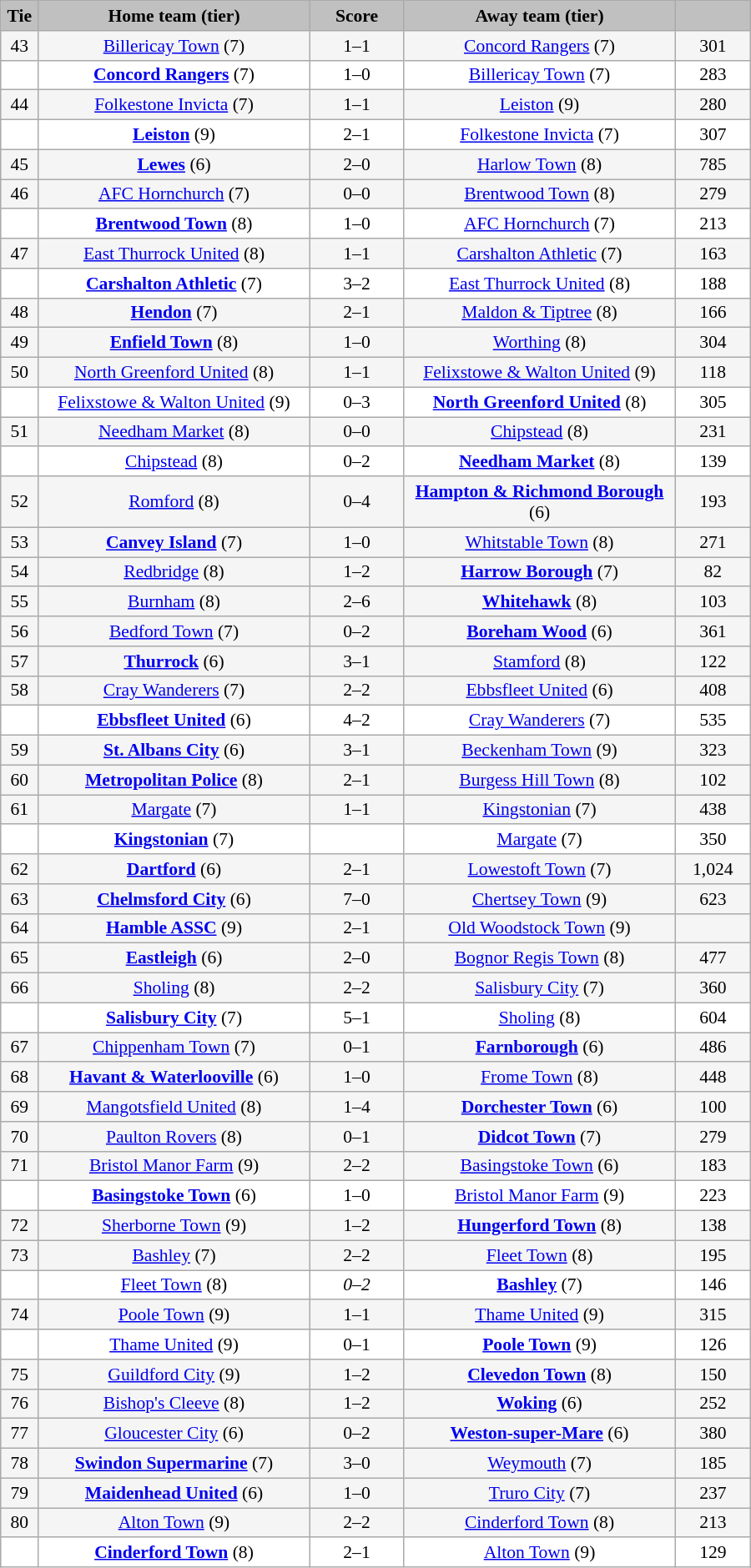<table class="wikitable" style="width: 600px; background:WhiteSmoke; text-align:center; font-size:90%">
<tr>
<td scope="col" style="width:  5.00%; background:silver;"><strong>Tie</strong></td>
<td scope="col" style="width: 36.25%; background:silver;"><strong>Home team (tier)</strong></td>
<td scope="col" style="width: 12.50%; background:silver;"><strong>Score</strong></td>
<td scope="col" style="width: 36.25%; background:silver;"><strong>Away team (tier)</strong></td>
<td scope="col" style="width: 10.00%; background:silver;"><strong></strong></td>
</tr>
<tr>
<td>43</td>
<td><a href='#'>Billericay Town</a> (7)</td>
<td>1–1</td>
<td><a href='#'>Concord Rangers</a> (7)</td>
<td>301</td>
</tr>
<tr style="background:white;">
<td><em></em></td>
<td><strong><a href='#'>Concord Rangers</a></strong> (7)</td>
<td>1–0 </td>
<td><a href='#'>Billericay Town</a> (7)</td>
<td>283</td>
</tr>
<tr>
<td>44</td>
<td><a href='#'>Folkestone Invicta</a> (7)</td>
<td>1–1</td>
<td><a href='#'>Leiston</a> (9)</td>
<td>280</td>
</tr>
<tr style="background:white;">
<td><em></em></td>
<td><strong><a href='#'>Leiston</a></strong> (9)</td>
<td>2–1</td>
<td><a href='#'>Folkestone Invicta</a> (7)</td>
<td>307</td>
</tr>
<tr>
<td>45</td>
<td><strong><a href='#'>Lewes</a></strong> (6)</td>
<td>2–0</td>
<td><a href='#'>Harlow Town</a> (8)</td>
<td>785</td>
</tr>
<tr>
<td>46</td>
<td><a href='#'>AFC Hornchurch</a> (7)</td>
<td>0–0</td>
<td><a href='#'>Brentwood Town</a> (8)</td>
<td>279</td>
</tr>
<tr style="background:white;">
<td><em></em></td>
<td><strong><a href='#'>Brentwood Town</a></strong> (8)</td>
<td>1–0</td>
<td><a href='#'>AFC Hornchurch</a> (7)</td>
<td>213</td>
</tr>
<tr>
<td>47</td>
<td><a href='#'>East Thurrock United</a> (8)</td>
<td>1–1</td>
<td><a href='#'>Carshalton Athletic</a> (7)</td>
<td>163</td>
</tr>
<tr style="background:white;">
<td><em></em></td>
<td><strong><a href='#'>Carshalton Athletic</a></strong> (7)</td>
<td>3–2</td>
<td><a href='#'>East Thurrock United</a> (8)</td>
<td>188</td>
</tr>
<tr>
<td>48</td>
<td><strong><a href='#'>Hendon</a></strong> (7)</td>
<td>2–1</td>
<td><a href='#'>Maldon & Tiptree</a> (8)</td>
<td>166</td>
</tr>
<tr>
<td>49</td>
<td><strong><a href='#'>Enfield Town</a></strong> (8)</td>
<td>1–0</td>
<td><a href='#'>Worthing</a> (8)</td>
<td>304</td>
</tr>
<tr>
<td>50</td>
<td><a href='#'>North Greenford United</a> (8)</td>
<td>1–1</td>
<td><a href='#'>Felixstowe & Walton United</a> (9)</td>
<td>118</td>
</tr>
<tr style="background:white;">
<td><em></em></td>
<td><a href='#'>Felixstowe & Walton United</a> (9)</td>
<td>0–3</td>
<td><strong><a href='#'>North Greenford United</a></strong> (8)</td>
<td>305</td>
</tr>
<tr>
<td>51</td>
<td><a href='#'>Needham Market</a> (8)</td>
<td>0–0</td>
<td><a href='#'>Chipstead</a> (8)</td>
<td>231</td>
</tr>
<tr style="background:white;">
<td><em></em></td>
<td><a href='#'>Chipstead</a> (8)</td>
<td>0–2</td>
<td><strong><a href='#'>Needham Market</a></strong> (8)</td>
<td>139</td>
</tr>
<tr>
<td>52</td>
<td><a href='#'>Romford</a> (8)</td>
<td>0–4</td>
<td><strong><a href='#'>Hampton & Richmond Borough</a></strong> (6)</td>
<td>193</td>
</tr>
<tr>
<td>53</td>
<td><strong><a href='#'>Canvey Island</a></strong> (7)</td>
<td>1–0</td>
<td><a href='#'>Whitstable Town</a> (8)</td>
<td>271</td>
</tr>
<tr>
<td>54</td>
<td><a href='#'>Redbridge</a> (8)</td>
<td>1–2</td>
<td><strong><a href='#'>Harrow Borough</a></strong> (7)</td>
<td>82</td>
</tr>
<tr>
<td>55</td>
<td><a href='#'>Burnham</a> (8)</td>
<td>2–6</td>
<td><strong><a href='#'>Whitehawk</a></strong> (8)</td>
<td>103</td>
</tr>
<tr>
<td>56</td>
<td><a href='#'>Bedford Town</a> (7)</td>
<td>0–2</td>
<td><strong><a href='#'>Boreham Wood</a></strong> (6)</td>
<td>361</td>
</tr>
<tr>
<td>57</td>
<td><strong><a href='#'>Thurrock</a></strong> (6)</td>
<td>3–1</td>
<td><a href='#'>Stamford</a> (8)</td>
<td>122</td>
</tr>
<tr>
<td>58</td>
<td><a href='#'>Cray Wanderers</a> (7)</td>
<td>2–2</td>
<td><a href='#'>Ebbsfleet United</a> (6)</td>
<td>408</td>
</tr>
<tr style="background:white;">
<td><em></em></td>
<td><strong><a href='#'>Ebbsfleet United</a></strong> (6)</td>
<td>4–2</td>
<td><a href='#'>Cray Wanderers</a> (7)</td>
<td>535</td>
</tr>
<tr>
<td>59</td>
<td><strong><a href='#'>St. Albans City</a></strong> (6)</td>
<td>3–1</td>
<td><a href='#'>Beckenham Town</a> (9)</td>
<td>323</td>
</tr>
<tr>
<td>60</td>
<td><strong><a href='#'>Metropolitan Police</a></strong> (8)</td>
<td>2–1</td>
<td><a href='#'>Burgess Hill Town</a> (8)</td>
<td>102</td>
</tr>
<tr>
<td>61</td>
<td><a href='#'>Margate</a> (7)</td>
<td>1–1</td>
<td><a href='#'>Kingstonian</a> (7)</td>
<td>438</td>
</tr>
<tr style="background:white;">
<td><em></em></td>
<td><strong><a href='#'>Kingstonian</a></strong> (7)</td>
<td></td>
<td><a href='#'>Margate</a> (7)</td>
<td>350</td>
</tr>
<tr>
<td>62</td>
<td><strong><a href='#'>Dartford</a></strong> (6)</td>
<td>2–1</td>
<td><a href='#'>Lowestoft Town</a> (7)</td>
<td>1,024</td>
</tr>
<tr>
<td>63</td>
<td><strong><a href='#'>Chelmsford City</a></strong> (6)</td>
<td>7–0</td>
<td><a href='#'>Chertsey Town</a> (9)</td>
<td>623</td>
</tr>
<tr>
<td>64</td>
<td><strong><a href='#'>Hamble ASSC</a></strong> (9)</td>
<td>2–1</td>
<td><a href='#'>Old Woodstock Town</a> (9)</td>
<td></td>
</tr>
<tr>
<td>65</td>
<td><strong><a href='#'>Eastleigh</a></strong> (6)</td>
<td>2–0</td>
<td><a href='#'>Bognor Regis Town</a> (8)</td>
<td>477</td>
</tr>
<tr>
<td>66</td>
<td><a href='#'>Sholing</a> (8)</td>
<td>2–2</td>
<td><a href='#'>Salisbury City</a> (7)</td>
<td>360</td>
</tr>
<tr style="background:white;">
<td><em></em></td>
<td><strong><a href='#'>Salisbury City</a></strong> (7)</td>
<td>5–1</td>
<td><a href='#'>Sholing</a> (8)</td>
<td>604</td>
</tr>
<tr>
<td>67</td>
<td><a href='#'>Chippenham Town</a> (7)</td>
<td>0–1</td>
<td><strong><a href='#'>Farnborough</a></strong> (6)</td>
<td>486</td>
</tr>
<tr>
<td>68</td>
<td><strong><a href='#'>Havant & Waterlooville</a></strong> (6)</td>
<td>1–0</td>
<td><a href='#'>Frome Town</a> (8)</td>
<td>448</td>
</tr>
<tr>
<td>69</td>
<td><a href='#'>Mangotsfield United</a> (8)</td>
<td>1–4</td>
<td><strong><a href='#'>Dorchester Town</a></strong> (6)</td>
<td>100</td>
</tr>
<tr>
<td>70</td>
<td><a href='#'>Paulton Rovers</a> (8)</td>
<td>0–1</td>
<td><strong><a href='#'>Didcot Town</a></strong> (7)</td>
<td>279</td>
</tr>
<tr>
<td>71</td>
<td><a href='#'>Bristol Manor Farm</a> (9)</td>
<td>2–2</td>
<td><a href='#'>Basingstoke Town</a> (6)</td>
<td>183</td>
</tr>
<tr style="background:white;">
<td><em></em></td>
<td><strong><a href='#'>Basingstoke Town</a></strong> (6)</td>
<td>1–0</td>
<td><a href='#'>Bristol Manor Farm</a> (9)</td>
<td>223</td>
</tr>
<tr>
<td>72</td>
<td><a href='#'>Sherborne Town</a> (9)</td>
<td>1–2</td>
<td><strong><a href='#'>Hungerford Town</a></strong> (8)</td>
<td>138</td>
</tr>
<tr>
<td>73</td>
<td><a href='#'>Bashley</a> (7)</td>
<td>2–2</td>
<td><a href='#'>Fleet Town</a> (8)</td>
<td>195</td>
</tr>
<tr style="background:white;">
<td><em></em></td>
<td><a href='#'>Fleet Town</a> (8)</td>
<td><em>0–2</em></td>
<td><strong><a href='#'>Bashley</a></strong> (7)</td>
<td>146</td>
</tr>
<tr>
<td>74</td>
<td><a href='#'>Poole Town</a> (9)</td>
<td>1–1</td>
<td><a href='#'>Thame United</a> (9)</td>
<td>315</td>
</tr>
<tr style="background:white;">
<td><em></em></td>
<td><a href='#'>Thame United</a> (9)</td>
<td>0–1 </td>
<td><strong><a href='#'>Poole Town</a></strong> (9)</td>
<td>126</td>
</tr>
<tr>
<td>75</td>
<td><a href='#'>Guildford City</a> (9)</td>
<td>1–2</td>
<td><strong><a href='#'>Clevedon Town</a></strong> (8)</td>
<td>150</td>
</tr>
<tr>
<td>76</td>
<td><a href='#'>Bishop's Cleeve</a> (8)</td>
<td>1–2</td>
<td><strong><a href='#'>Woking</a></strong> (6)</td>
<td>252</td>
</tr>
<tr>
<td>77</td>
<td><a href='#'>Gloucester City</a> (6)</td>
<td>0–2</td>
<td><strong><a href='#'>Weston-super-Mare</a></strong> (6)</td>
<td>380</td>
</tr>
<tr>
<td>78</td>
<td><strong><a href='#'>Swindon Supermarine</a></strong> (7)</td>
<td>3–0</td>
<td><a href='#'>Weymouth</a> (7)</td>
<td>185</td>
</tr>
<tr>
<td>79</td>
<td><strong><a href='#'>Maidenhead United</a></strong> (6)</td>
<td>1–0</td>
<td><a href='#'>Truro City</a> (7)</td>
<td>237</td>
</tr>
<tr>
<td>80</td>
<td><a href='#'>Alton Town</a> (9)</td>
<td>2–2</td>
<td><a href='#'>Cinderford Town</a> (8)</td>
<td>213</td>
</tr>
<tr style="background:white;">
<td><em></em></td>
<td><strong><a href='#'>Cinderford Town</a></strong> (8)</td>
<td>2–1 </td>
<td><a href='#'>Alton Town</a> (9)</td>
<td>129</td>
</tr>
</table>
